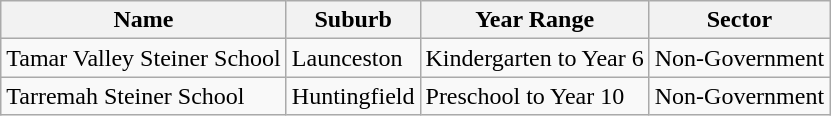<table class="wikitable sortable">
<tr>
<th>Name</th>
<th>Suburb</th>
<th>Year Range</th>
<th>Sector</th>
</tr>
<tr>
<td>Tamar Valley Steiner School</td>
<td>Launceston</td>
<td>Kindergarten to Year 6</td>
<td>Non-Government</td>
</tr>
<tr>
<td>Tarremah Steiner School</td>
<td>Huntingfield</td>
<td>Preschool to Year 10</td>
<td>Non-Government</td>
</tr>
</table>
